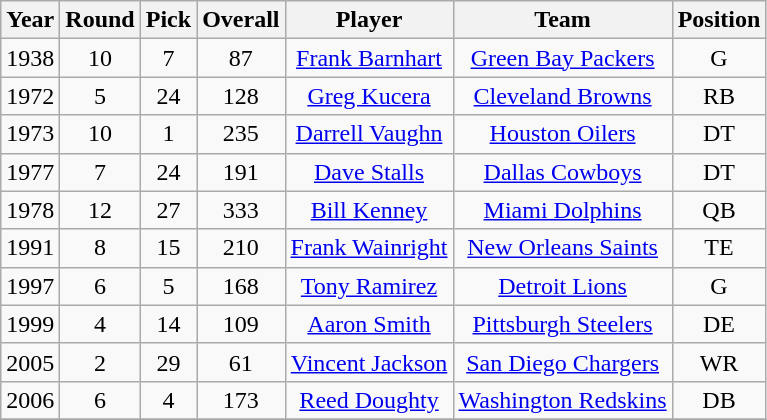<table class="wikitable sortable" style="text-align: center;">
<tr>
<th>Year</th>
<th>Round</th>
<th>Pick</th>
<th>Overall</th>
<th>Player</th>
<th>Team</th>
<th>Position</th>
</tr>
<tr>
<td>1938</td>
<td>10</td>
<td>7</td>
<td>87</td>
<td><a href='#'>Frank Barnhart</a></td>
<td><a href='#'>Green Bay Packers</a></td>
<td>G</td>
</tr>
<tr>
<td>1972</td>
<td>5</td>
<td>24</td>
<td>128</td>
<td><a href='#'>Greg Kucera</a></td>
<td><a href='#'>Cleveland Browns</a></td>
<td>RB</td>
</tr>
<tr>
<td>1973</td>
<td>10</td>
<td>1</td>
<td>235</td>
<td><a href='#'>Darrell Vaughn</a></td>
<td><a href='#'>Houston Oilers</a></td>
<td>DT</td>
</tr>
<tr>
<td>1977</td>
<td>7</td>
<td>24</td>
<td>191</td>
<td><a href='#'>Dave Stalls</a></td>
<td><a href='#'>Dallas Cowboys</a></td>
<td>DT</td>
</tr>
<tr>
<td>1978</td>
<td>12</td>
<td>27</td>
<td>333</td>
<td><a href='#'>Bill Kenney</a></td>
<td><a href='#'>Miami Dolphins</a></td>
<td>QB</td>
</tr>
<tr>
<td>1991</td>
<td>8</td>
<td>15</td>
<td>210</td>
<td><a href='#'>Frank Wainright</a></td>
<td><a href='#'>New Orleans Saints</a></td>
<td>TE</td>
</tr>
<tr>
<td>1997</td>
<td>6</td>
<td>5</td>
<td>168</td>
<td><a href='#'>Tony Ramirez</a></td>
<td><a href='#'>Detroit Lions</a></td>
<td>G</td>
</tr>
<tr>
<td>1999</td>
<td>4</td>
<td>14</td>
<td>109</td>
<td><a href='#'>Aaron Smith</a></td>
<td><a href='#'>Pittsburgh Steelers</a></td>
<td>DE</td>
</tr>
<tr>
<td>2005</td>
<td>2</td>
<td>29</td>
<td>61</td>
<td><a href='#'>Vincent Jackson</a></td>
<td><a href='#'>San Diego Chargers</a></td>
<td>WR</td>
</tr>
<tr>
<td>2006</td>
<td>6</td>
<td>4</td>
<td>173</td>
<td><a href='#'>Reed Doughty</a></td>
<td><a href='#'>Washington Redskins</a></td>
<td>DB</td>
</tr>
<tr>
</tr>
</table>
